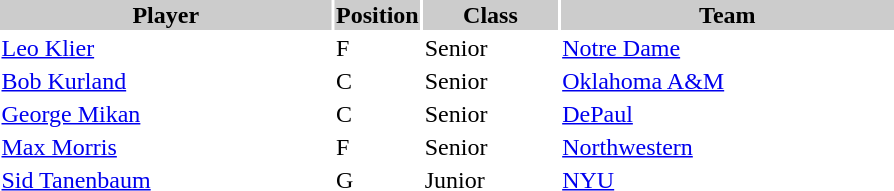<table style="width:600px" "border:'1' 'solid' 'gray'">
<tr>
<th bgcolor="#CCCCCC" style="width:40%">Player</th>
<th bgcolor="#CCCCCC" style="width:4%">Position</th>
<th bgcolor="#CCCCCC" style="width:16%">Class</th>
<th bgcolor="#CCCCCC" style="width:40%">Team</th>
</tr>
<tr>
<td><a href='#'>Leo Klier</a></td>
<td>F</td>
<td>Senior</td>
<td><a href='#'>Notre Dame</a></td>
</tr>
<tr>
<td><a href='#'>Bob Kurland</a></td>
<td>C</td>
<td>Senior</td>
<td><a href='#'>Oklahoma A&M</a></td>
</tr>
<tr>
<td><a href='#'>George Mikan</a></td>
<td>C</td>
<td>Senior</td>
<td><a href='#'>DePaul</a></td>
</tr>
<tr>
<td><a href='#'>Max Morris</a></td>
<td>F</td>
<td>Senior</td>
<td><a href='#'>Northwestern</a></td>
</tr>
<tr>
<td><a href='#'>Sid Tanenbaum</a></td>
<td>G</td>
<td>Junior</td>
<td><a href='#'>NYU</a></td>
</tr>
</table>
